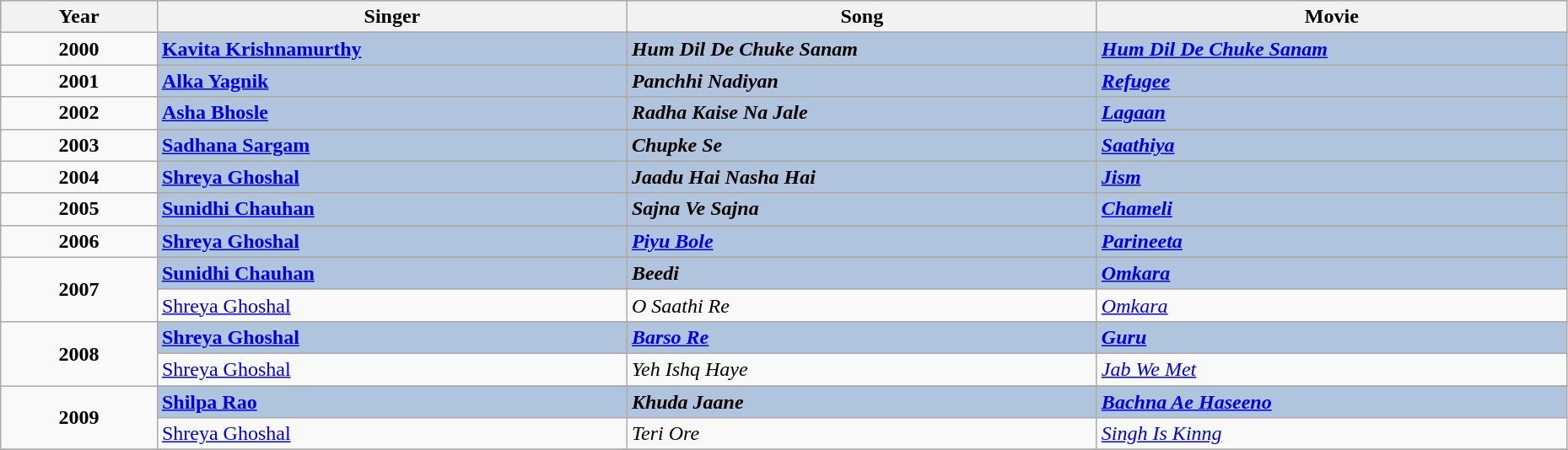<table class="wikitable" style="width:98%;">
<tr style="background:#bebebe;">
<th style="width:10%;">Year</th>
<th style="width:30%;">Singer</th>
<th style="width:30%;">Song</th>
<th style="width:30%;">Movie</th>
</tr>
<tr>
<td rowspan=2 style="text-align:center"><strong>2000</strong></td>
</tr>
<tr style="background:#B0C4DE;">
<td><strong><a href='#'>Kavita Krishnamurthy</a></strong></td>
<td><strong><em>Hum Dil De Chuke Sanam</em></strong></td>
<td><strong><em><a href='#'>Hum Dil De Chuke Sanam</a></em></strong></td>
</tr>
<tr>
<td rowspan=2 style="text-align:center"><strong>2001</strong></td>
</tr>
<tr style="background:#B0C4DE;">
<td><strong><a href='#'>Alka Yagnik</a></strong></td>
<td><strong><em>Panchhi Nadiyan</em></strong></td>
<td><strong><a href='#'><em>Refugee</em></a></strong></td>
</tr>
<tr>
<td rowspan=2 style="text-align:center"><strong>2002</strong></td>
</tr>
<tr style="background:#B0C4DE;">
<td><strong><a href='#'>Asha Bhosle</a></strong></td>
<td><strong><em>Radha Kaise Na Jale</em></strong></td>
<td><strong><em><a href='#'>Lagaan</a></em></strong></td>
</tr>
<tr>
<td rowspan=2 style="text-align:center"><strong>2003</strong></td>
</tr>
<tr style="background:#B0C4DE;">
<td><strong><a href='#'>Sadhana Sargam</a></strong></td>
<td><strong><em>Chupke Se</em></strong></td>
<td><strong><a href='#'><em>Saathiya</em></a></strong></td>
</tr>
<tr>
<td rowspan=2 style="text-align:center"><strong>2004</strong></td>
</tr>
<tr style="background:#B0C4DE;">
<td><strong><a href='#'>Shreya Ghoshal</a></strong></td>
<td><strong><em>Jaadu Hai Nasha Hai</em></strong></td>
<td><strong><a href='#'><em>Jism</em></a></strong></td>
</tr>
<tr>
<td rowspan=2 style="text-align:center"><strong>2005</strong></td>
</tr>
<tr style="background:#B0C4DE;">
<td><strong><a href='#'>Sunidhi Chauhan</a></strong></td>
<td><strong><em>Sajna Ve Sajna</em></strong></td>
<td><strong><a href='#'><em>Chameli</em></a></strong></td>
</tr>
<tr>
<td rowspan=2 style="text-align:center"><strong>2006</strong></td>
</tr>
<tr style="background:#B0C4DE;">
<td><strong><a href='#'>Shreya Ghoshal</a></strong></td>
<td><strong><em><a href='#'>Piyu Bole</a></em></strong></td>
<td><strong><a href='#'><em>Parineeta</em></a></strong></td>
</tr>
<tr>
<td rowspan=3 style="text-align:center"><strong>2007</strong></td>
</tr>
<tr style="background:#B0C4DE;">
<td><strong><a href='#'>Sunidhi Chauhan</a></strong></td>
<td><strong><em>Beedi</em></strong></td>
<td><strong><a href='#'><em>Omkara</em></a></strong></td>
</tr>
<tr>
<td><a href='#'>Shreya Ghoshal</a></td>
<td><em>O Saathi Re</em></td>
<td><a href='#'><em>Omkara</em></a></td>
</tr>
<tr>
<td rowspan=3 style="text-align:center"><strong>2008</strong></td>
</tr>
<tr style="background:#B0C4DE;">
<td><strong><a href='#'>Shreya Ghoshal</a></strong></td>
<td><strong><em><a href='#'>Barso Re</a></em></strong></td>
<td><strong><a href='#'><em>Guru</em></a></strong></td>
</tr>
<tr>
<td><a href='#'>Shreya Ghoshal</a></td>
<td><em>Yeh Ishq Haye</em></td>
<td><em><a href='#'>Jab We Met</a></em></td>
</tr>
<tr>
<td rowspan=3 style="text-align:center"><strong>2009</strong></td>
</tr>
<tr style="background:#B0C4DE;">
<td><strong><a href='#'>Shilpa Rao</a></strong></td>
<td><strong><em>Khuda Jaane</em></strong></td>
<td><strong><em><a href='#'>Bachna Ae Haseeno</a></em></strong></td>
</tr>
<tr>
<td><a href='#'>Shreya Ghoshal</a></td>
<td><em>Teri Ore</em></td>
<td><em><a href='#'>Singh Is Kinng</a></em></td>
</tr>
<tr>
</tr>
</table>
